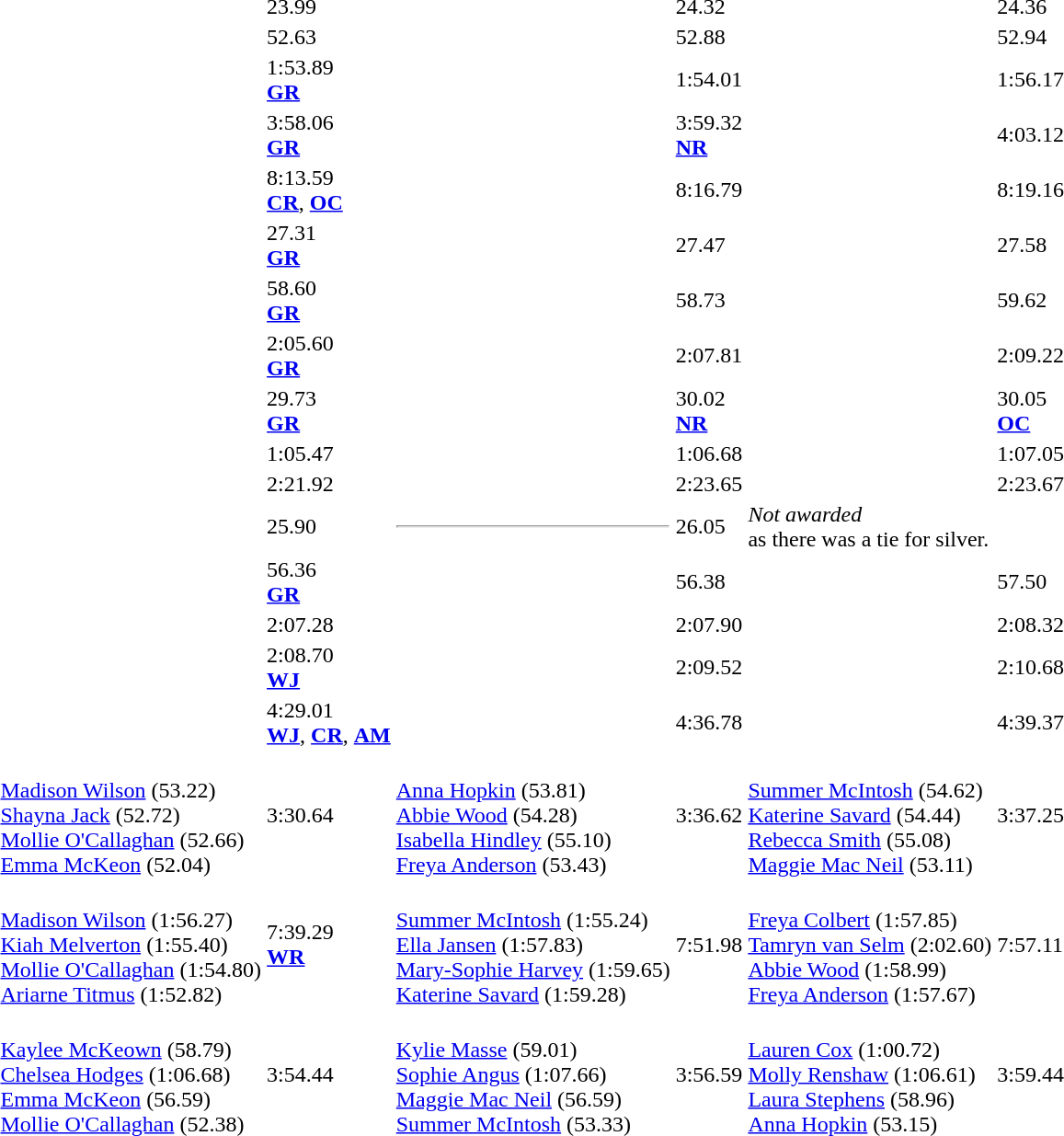<table>
<tr>
<td></td>
<td></td>
<td>23.99</td>
<td></td>
<td>24.32</td>
<td></td>
<td>24.36</td>
</tr>
<tr>
<td></td>
<td></td>
<td>52.63</td>
<td></td>
<td>52.88</td>
<td></td>
<td>52.94</td>
</tr>
<tr>
<td></td>
<td></td>
<td>1:53.89<br><strong><a href='#'>GR</a></strong></td>
<td></td>
<td>1:54.01</td>
<td></td>
<td>1:56.17</td>
</tr>
<tr>
<td></td>
<td></td>
<td>3:58.06<br><strong><a href='#'>GR</a></strong></td>
<td></td>
<td>3:59.32<br><strong><a href='#'>NR</a></strong></td>
<td></td>
<td>4:03.12</td>
</tr>
<tr>
<td></td>
<td></td>
<td>8:13.59<br><strong><a href='#'>CR</a></strong>, <strong><a href='#'>OC</a></strong></td>
<td></td>
<td>8:16.79</td>
<td></td>
<td>8:19.16</td>
</tr>
<tr>
<td></td>
<td></td>
<td>27.31<br><strong><a href='#'>GR</a></strong></td>
<td></td>
<td>27.47</td>
<td></td>
<td>27.58</td>
</tr>
<tr>
<td></td>
<td></td>
<td>58.60<br><strong><a href='#'>GR</a></strong></td>
<td></td>
<td>58.73</td>
<td></td>
<td>59.62</td>
</tr>
<tr>
<td></td>
<td></td>
<td>2:05.60<br><strong><a href='#'>GR</a></strong></td>
<td></td>
<td>2:07.81</td>
<td></td>
<td>2:09.22</td>
</tr>
<tr>
<td></td>
<td></td>
<td>29.73<br><strong><a href='#'>GR</a></strong></td>
<td></td>
<td>30.02<br><strong><a href='#'>NR</a></strong></td>
<td></td>
<td>30.05<br><strong><a href='#'>OC</a></strong></td>
</tr>
<tr>
<td></td>
<td></td>
<td>1:05.47</td>
<td></td>
<td>1:06.68</td>
<td></td>
<td>1:07.05</td>
</tr>
<tr>
<td></td>
<td></td>
<td>2:21.92</td>
<td></td>
<td>2:23.65</td>
<td></td>
<td>2:23.67</td>
</tr>
<tr>
<td></td>
<td></td>
<td>25.90</td>
<td><hr></td>
<td>26.05</td>
<td colspan=2><em>Not awarded</em><br><span>as there was a tie for silver.</span></td>
</tr>
<tr>
<td></td>
<td></td>
<td>56.36<br><strong><a href='#'>GR</a></strong></td>
<td></td>
<td>56.38</td>
<td></td>
<td>57.50</td>
</tr>
<tr>
<td></td>
<td></td>
<td>2:07.28</td>
<td></td>
<td>2:07.90</td>
<td></td>
<td>2:08.32</td>
</tr>
<tr>
<td></td>
<td></td>
<td>2:08.70<br><strong><a href='#'>WJ</a></strong></td>
<td></td>
<td>2:09.52</td>
<td></td>
<td>2:10.68</td>
</tr>
<tr>
<td></td>
<td></td>
<td>4:29.01<br><strong><a href='#'>WJ</a></strong>, <strong><a href='#'>CR</a></strong>, <strong><a href='#'>AM</a></strong></td>
<td></td>
<td>4:36.78</td>
<td></td>
<td>4:39.37</td>
</tr>
<tr>
<td></td>
<td valign=top><br><a href='#'>Madison Wilson</a> (53.22)<br><a href='#'>Shayna Jack</a> (52.72)<br><a href='#'>Mollie O'Callaghan</a> (52.66)<br><a href='#'>Emma McKeon</a> (52.04)</td>
<td>3:30.64</td>
<td valign=top><br><a href='#'>Anna Hopkin</a> (53.81)<br><a href='#'>Abbie Wood</a> (54.28)<br><a href='#'>Isabella Hindley</a> (55.10)<br><a href='#'>Freya Anderson</a> (53.43)</td>
<td>3:36.62</td>
<td valign=top> <br><a href='#'>Summer McIntosh</a> (54.62) <br><a href='#'>Katerine Savard</a> (54.44)<br><a href='#'>Rebecca Smith</a> (55.08)<br><a href='#'>Maggie Mac Neil</a> (53.11)</td>
<td>3:37.25</td>
</tr>
<tr>
<td></td>
<td valign=top><br><a href='#'>Madison Wilson</a> (1:56.27)<br><a href='#'>Kiah Melverton</a> (1:55.40)<br><a href='#'>Mollie O'Callaghan</a> (1:54.80)<br><a href='#'>Ariarne Titmus</a> (1:52.82)</td>
<td>7:39.29 <br><strong><a href='#'>WR</a></strong></td>
<td valign=top> <br><a href='#'>Summer McIntosh</a> (1:55.24) <br><a href='#'>Ella Jansen</a> (1:57.83)<br><a href='#'>Mary-Sophie Harvey</a> (1:59.65)<br><a href='#'>Katerine Savard</a> (1:59.28)</td>
<td>7:51.98</td>
<td valign=top><br><a href='#'>Freya Colbert</a> (1:57.85)<br><a href='#'>Tamryn van Selm</a> (2:02.60)<br><a href='#'>Abbie Wood</a> (1:58.99)<br><a href='#'>Freya Anderson</a> (1:57.67)</td>
<td>7:57.11</td>
</tr>
<tr>
<td></td>
<td valign=top><br><a href='#'>Kaylee McKeown</a> (58.79)<br><a href='#'>Chelsea Hodges</a> (1:06.68)<br><a href='#'>Emma McKeon</a> (56.59)<br><a href='#'>Mollie O'Callaghan</a> (52.38)</td>
<td>3:54.44</td>
<td valign=top> <br><a href='#'>Kylie Masse</a> (59.01) <br><a href='#'>Sophie Angus</a> (1:07.66)<br><a href='#'>Maggie Mac Neil</a> (56.59)<br><a href='#'>Summer McIntosh</a> (53.33)</td>
<td>3:56.59</td>
<td valign=top><br><a href='#'>Lauren Cox</a> (1:00.72)<br><a href='#'>Molly Renshaw</a> (1:06.61)<br><a href='#'>Laura Stephens</a> (58.96)<br><a href='#'>Anna Hopkin</a> (53.15)</td>
<td>3:59.44</td>
</tr>
</table>
